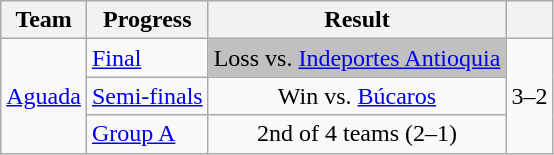<table class="wikitable sortable">
<tr>
<th>Team</th>
<th>Progress</th>
<th>Result</th>
<th></th>
</tr>
<tr>
<td rowspan="3"><a href='#'>Aguada</a></td>
<td><a href='#'>Final</a></td>
<td style="background:#C0C0C0;text-align:center">Loss vs.  <a href='#'>Indeportes Antioquia</a></td>
<td rowspan="3" style=text-align:center">3–2</td>
</tr>
<tr>
<td><a href='#'>Semi-finals</a></td>
<td style="text-align:center">Win vs.  <a href='#'>Búcaros</a></td>
</tr>
<tr>
<td><a href='#'>Group A</a></td>
<td style="text-align:center">2nd of 4 teams (2–1)</td>
</tr>
</table>
